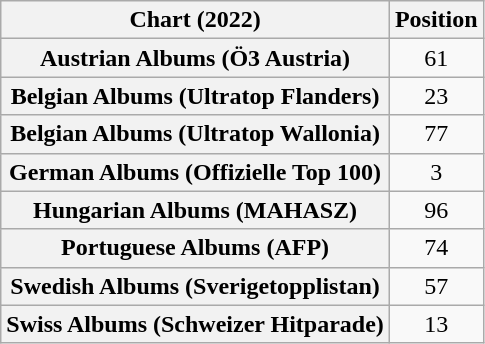<table class="wikitable sortable plainrowheaders" style="text-align:center">
<tr>
<th scope="col">Chart (2022)</th>
<th scope="col">Position</th>
</tr>
<tr>
<th scope="row">Austrian Albums (Ö3 Austria)</th>
<td>61</td>
</tr>
<tr>
<th scope="row">Belgian Albums (Ultratop Flanders)</th>
<td>23</td>
</tr>
<tr>
<th scope="row">Belgian Albums (Ultratop Wallonia)</th>
<td>77</td>
</tr>
<tr>
<th scope="row">German Albums (Offizielle Top 100)</th>
<td>3</td>
</tr>
<tr>
<th scope="row">Hungarian Albums (MAHASZ)</th>
<td>96</td>
</tr>
<tr>
<th scope="row">Portuguese Albums (AFP)</th>
<td>74</td>
</tr>
<tr>
<th scope="row">Swedish Albums (Sverigetopplistan)</th>
<td>57</td>
</tr>
<tr>
<th scope="row">Swiss Albums (Schweizer Hitparade)</th>
<td>13</td>
</tr>
</table>
